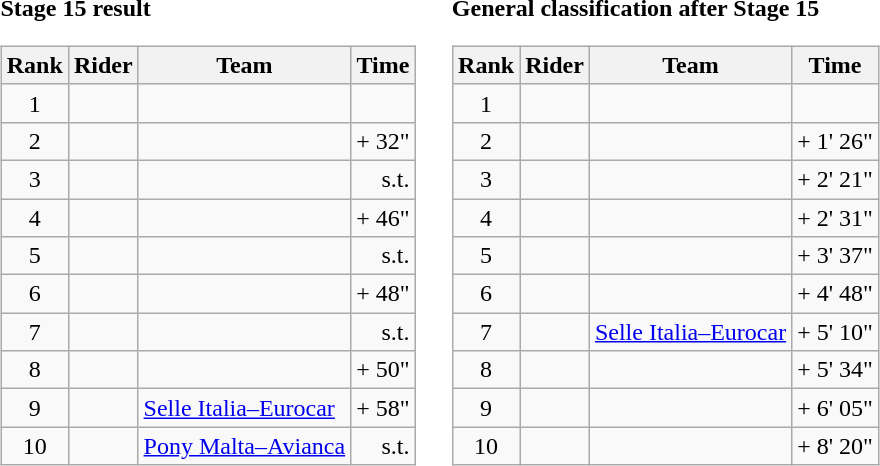<table>
<tr>
<td><strong>Stage 15 result</strong><br><table class="wikitable">
<tr>
<th scope="col">Rank</th>
<th scope="col">Rider</th>
<th scope="col">Team</th>
<th scope="col">Time</th>
</tr>
<tr>
<td style="text-align:center;">1</td>
<td></td>
<td></td>
<td style="text-align:right;"></td>
</tr>
<tr>
<td style="text-align:center;">2</td>
<td></td>
<td></td>
<td style="text-align:right;">+ 32"</td>
</tr>
<tr>
<td style="text-align:center;">3</td>
<td></td>
<td></td>
<td style="text-align:right;">s.t.</td>
</tr>
<tr>
<td style="text-align:center;">4</td>
<td></td>
<td></td>
<td style="text-align:right;">+ 46"</td>
</tr>
<tr>
<td style="text-align:center;">5</td>
<td></td>
<td></td>
<td style="text-align:right;">s.t.</td>
</tr>
<tr>
<td style="text-align:center;">6</td>
<td></td>
<td></td>
<td style="text-align:right;">+ 48"</td>
</tr>
<tr>
<td style="text-align:center;">7</td>
<td></td>
<td></td>
<td style="text-align:right;">s.t.</td>
</tr>
<tr>
<td style="text-align:center;">8</td>
<td></td>
<td></td>
<td style="text-align:right;">+ 50"</td>
</tr>
<tr>
<td style="text-align:center;">9</td>
<td></td>
<td><a href='#'>Selle Italia–Eurocar</a></td>
<td style="text-align:right;">+ 58"</td>
</tr>
<tr>
<td style="text-align:center;">10</td>
<td></td>
<td><a href='#'>Pony Malta–Avianca</a></td>
<td style="text-align:right;">s.t.</td>
</tr>
</table>
</td>
<td></td>
<td><strong>General classification after Stage 15</strong><br><table class="wikitable">
<tr>
<th scope="col">Rank</th>
<th scope="col">Rider</th>
<th scope="col">Team</th>
<th scope="col">Time</th>
</tr>
<tr>
<td style="text-align:center;">1</td>
<td></td>
<td></td>
<td style="text-align:right;"></td>
</tr>
<tr>
<td style="text-align:center;">2</td>
<td></td>
<td></td>
<td style="text-align:right;">+ 1' 26"</td>
</tr>
<tr>
<td style="text-align:center;">3</td>
<td></td>
<td></td>
<td style="text-align:right;">+ 2' 21"</td>
</tr>
<tr>
<td style="text-align:center;">4</td>
<td></td>
<td></td>
<td style="text-align:right;">+ 2' 31"</td>
</tr>
<tr>
<td style="text-align:center;">5</td>
<td></td>
<td></td>
<td style="text-align:right;">+ 3' 37"</td>
</tr>
<tr>
<td style="text-align:center;">6</td>
<td></td>
<td></td>
<td style="text-align:right;">+ 4' 48"</td>
</tr>
<tr>
<td style="text-align:center;">7</td>
<td></td>
<td><a href='#'>Selle Italia–Eurocar</a></td>
<td style="text-align:right;">+ 5' 10"</td>
</tr>
<tr>
<td style="text-align:center;">8</td>
<td></td>
<td></td>
<td style="text-align:right;">+ 5' 34"</td>
</tr>
<tr>
<td style="text-align:center;">9</td>
<td></td>
<td></td>
<td style="text-align:right;">+ 6' 05"</td>
</tr>
<tr>
<td style="text-align:center;">10</td>
<td></td>
<td></td>
<td style="text-align:right;">+ 8' 20"</td>
</tr>
</table>
</td>
</tr>
</table>
